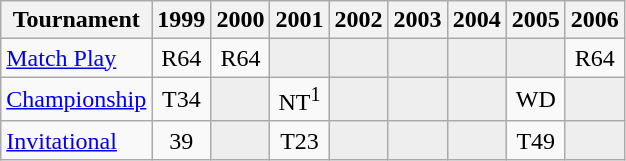<table class="wikitable" style="text-align:center;">
<tr>
<th>Tournament</th>
<th>1999</th>
<th>2000</th>
<th>2001</th>
<th>2002</th>
<th>2003</th>
<th>2004</th>
<th>2005</th>
<th>2006</th>
</tr>
<tr>
<td align="left"><a href='#'>Match Play</a></td>
<td>R64</td>
<td>R64</td>
<td style="background:#eeeeee;"></td>
<td style="background:#eeeeee;"></td>
<td style="background:#eeeeee;"></td>
<td style="background:#eeeeee;"></td>
<td style="background:#eeeeee;"></td>
<td>R64</td>
</tr>
<tr>
<td align="left"><a href='#'>Championship</a></td>
<td>T34</td>
<td style="background:#eeeeee;"></td>
<td>NT<sup>1</sup></td>
<td style="background:#eeeeee;"></td>
<td style="background:#eeeeee;"></td>
<td style="background:#eeeeee;"></td>
<td>WD</td>
<td style="background:#eeeeee;"></td>
</tr>
<tr>
<td align="left"><a href='#'>Invitational</a></td>
<td>39</td>
<td style="background:#eeeeee;"></td>
<td>T23</td>
<td style="background:#eeeeee;"></td>
<td style="background:#eeeeee;"></td>
<td style="background:#eeeeee;"></td>
<td>T49</td>
<td style="background:#eeeeee;"></td>
</tr>
</table>
